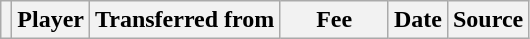<table class="wikitable plainrowheaders sortable">
<tr>
<th></th>
<th scope="col">Player</th>
<th>Transferred from</th>
<th style="width: 65px;">Fee</th>
<th scope="col">Date</th>
<th scope="col">Source</th>
</tr>
</table>
